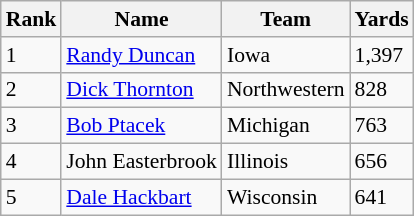<table class="wikitable" style="font-size: 90%">
<tr>
<th>Rank</th>
<th>Name</th>
<th>Team</th>
<th>Yards</th>
</tr>
<tr>
<td>1</td>
<td><a href='#'>Randy Duncan</a></td>
<td>Iowa</td>
<td>1,397</td>
</tr>
<tr>
<td>2</td>
<td><a href='#'>Dick Thornton</a></td>
<td>Northwestern</td>
<td>828</td>
</tr>
<tr>
<td>3</td>
<td><a href='#'>Bob Ptacek</a></td>
<td>Michigan</td>
<td>763</td>
</tr>
<tr>
<td>4</td>
<td>John Easterbrook</td>
<td>Illinois</td>
<td>656</td>
</tr>
<tr>
<td>5</td>
<td><a href='#'>Dale Hackbart</a></td>
<td>Wisconsin</td>
<td>641</td>
</tr>
</table>
